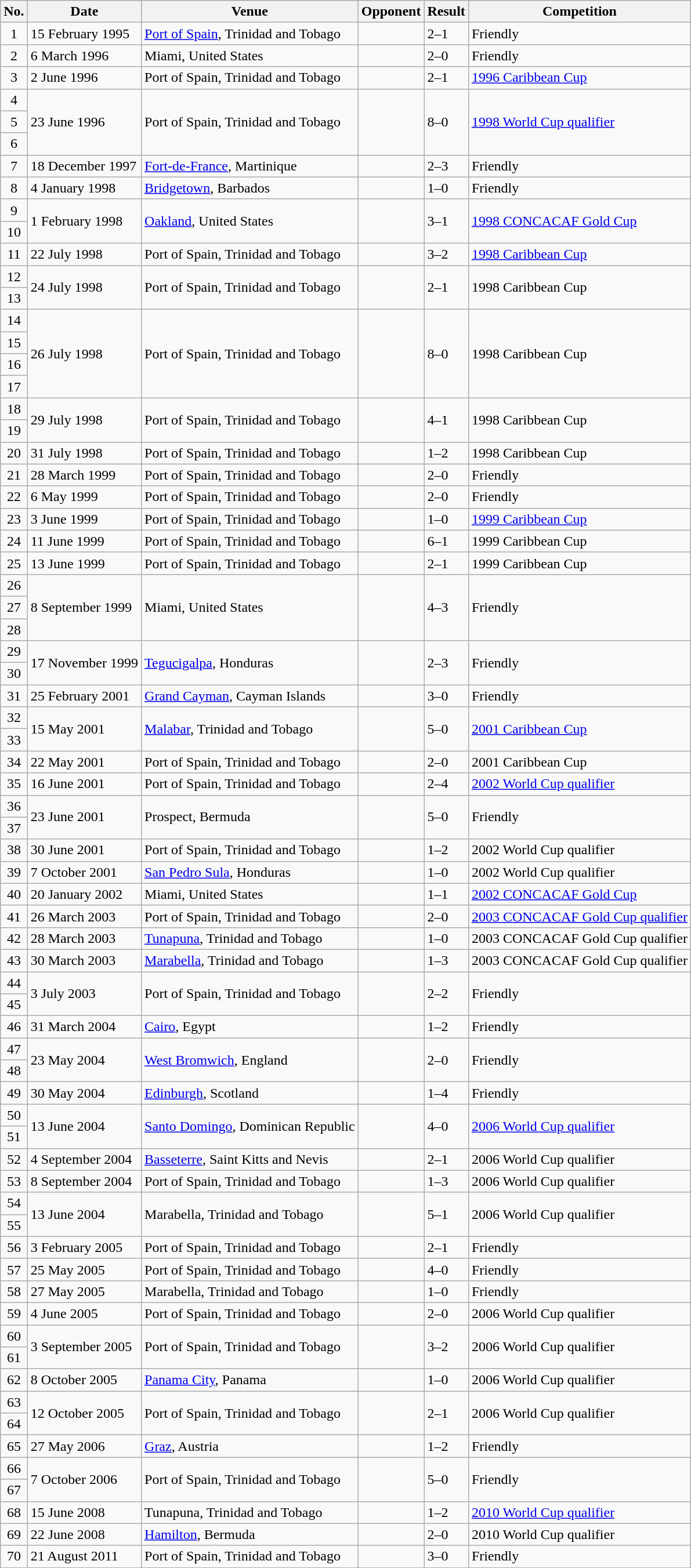<table class="wikitable sortable">
<tr>
<th scope="col">No.</th>
<th scope="col">Date</th>
<th scope="col">Venue</th>
<th scope="col">Opponent</th>
<th scope="col">Result</th>
<th scope="col">Competition</th>
</tr>
<tr>
<td align="center">1</td>
<td>15 February 1995</td>
<td><a href='#'>Port of Spain</a>, Trinidad and Tobago</td>
<td></td>
<td>2–1</td>
<td>Friendly</td>
</tr>
<tr>
<td align="center">2</td>
<td>6 March 1996</td>
<td>Miami, United States</td>
<td></td>
<td>2–0</td>
<td>Friendly</td>
</tr>
<tr>
<td align="center">3</td>
<td>2 June 1996</td>
<td>Port of Spain, Trinidad and Tobago</td>
<td></td>
<td>2–1</td>
<td><a href='#'>1996 Caribbean Cup</a></td>
</tr>
<tr>
<td align="center">4</td>
<td rowspan="3">23 June 1996</td>
<td rowspan="3">Port of Spain, Trinidad and Tobago</td>
<td rowspan="3"></td>
<td rowspan="3">8–0</td>
<td rowspan="3"><a href='#'>1998 World Cup qualifier</a></td>
</tr>
<tr>
<td align="center">5</td>
</tr>
<tr>
<td align="center">6</td>
</tr>
<tr>
<td align="center">7</td>
<td>18 December 1997</td>
<td><a href='#'>Fort-de-France</a>, Martinique</td>
<td></td>
<td>2–3</td>
<td>Friendly</td>
</tr>
<tr>
<td align="center">8</td>
<td>4 January 1998</td>
<td><a href='#'>Bridgetown</a>, Barbados</td>
<td></td>
<td>1–0</td>
<td>Friendly</td>
</tr>
<tr>
<td align="center">9</td>
<td rowspan="2">1 February 1998</td>
<td rowspan="2"><a href='#'>Oakland</a>, United States</td>
<td rowspan="2"></td>
<td rowspan="2">3–1</td>
<td rowspan="2"><a href='#'>1998 CONCACAF Gold Cup</a></td>
</tr>
<tr>
<td align="center">10</td>
</tr>
<tr>
<td align="center">11</td>
<td>22 July 1998</td>
<td>Port of Spain, Trinidad and Tobago</td>
<td></td>
<td>3–2</td>
<td><a href='#'>1998 Caribbean Cup</a></td>
</tr>
<tr>
<td align="center">12</td>
<td rowspan="2">24 July 1998</td>
<td rowspan="2">Port of Spain, Trinidad and Tobago</td>
<td rowspan="2"></td>
<td rowspan="2">2–1</td>
<td rowspan="2">1998 Caribbean Cup</td>
</tr>
<tr>
<td align="center">13</td>
</tr>
<tr>
<td align="center">14</td>
<td rowspan="4">26 July 1998</td>
<td rowspan="4">Port of Spain, Trinidad and Tobago</td>
<td rowspan="4"></td>
<td rowspan="4">8–0</td>
<td rowspan="4">1998 Caribbean Cup</td>
</tr>
<tr>
<td align="center">15</td>
</tr>
<tr>
<td align="center">16</td>
</tr>
<tr>
<td align="center">17</td>
</tr>
<tr>
<td align="center">18</td>
<td rowspan="2">29 July 1998</td>
<td rowspan="2">Port of Spain, Trinidad and Tobago</td>
<td rowspan="2"></td>
<td rowspan="2">4–1</td>
<td rowspan="2">1998 Caribbean Cup</td>
</tr>
<tr>
<td align="center">19</td>
</tr>
<tr>
<td align="center">20</td>
<td>31 July 1998</td>
<td>Port of Spain, Trinidad and Tobago</td>
<td></td>
<td>1–2</td>
<td>1998 Caribbean Cup</td>
</tr>
<tr>
<td align="center">21</td>
<td>28 March 1999</td>
<td>Port of Spain, Trinidad and Tobago</td>
<td></td>
<td>2–0</td>
<td>Friendly</td>
</tr>
<tr>
<td align="center">22</td>
<td>6 May 1999</td>
<td>Port of Spain, Trinidad and Tobago</td>
<td></td>
<td>2–0</td>
<td>Friendly</td>
</tr>
<tr>
<td align="center">23</td>
<td>3 June 1999</td>
<td>Port of Spain, Trinidad and Tobago</td>
<td></td>
<td>1–0</td>
<td><a href='#'>1999 Caribbean Cup</a></td>
</tr>
<tr>
<td align="center">24</td>
<td>11 June 1999</td>
<td>Port of Spain, Trinidad and Tobago</td>
<td></td>
<td>6–1</td>
<td>1999 Caribbean Cup</td>
</tr>
<tr>
<td align="center">25</td>
<td>13 June 1999</td>
<td>Port of Spain, Trinidad and Tobago</td>
<td></td>
<td>2–1</td>
<td>1999 Caribbean Cup</td>
</tr>
<tr>
<td align="center">26</td>
<td rowspan="3">8 September 1999</td>
<td rowspan="3">Miami, United States</td>
<td rowspan="3"></td>
<td rowspan="3">4–3</td>
<td rowspan="3">Friendly</td>
</tr>
<tr>
<td align="center">27</td>
</tr>
<tr>
<td align="center">28</td>
</tr>
<tr>
<td align="center">29</td>
<td rowspan="2">17 November 1999</td>
<td rowspan="2"><a href='#'>Tegucigalpa</a>, Honduras</td>
<td rowspan="2"></td>
<td rowspan="2">2–3</td>
<td rowspan="2">Friendly</td>
</tr>
<tr>
<td align="center">30</td>
</tr>
<tr>
<td align="center">31</td>
<td>25 February 2001</td>
<td><a href='#'>Grand Cayman</a>, Cayman Islands</td>
<td></td>
<td>3–0</td>
<td>Friendly</td>
</tr>
<tr>
<td align="center">32</td>
<td rowspan="2">15 May 2001</td>
<td rowspan="2"><a href='#'>Malabar</a>, Trinidad and Tobago</td>
<td rowspan="2"></td>
<td rowspan="2">5–0</td>
<td rowspan="2"><a href='#'>2001 Caribbean Cup</a></td>
</tr>
<tr>
<td align="center">33</td>
</tr>
<tr>
<td align="center">34</td>
<td>22 May 2001</td>
<td>Port of Spain, Trinidad and Tobago</td>
<td></td>
<td>2–0</td>
<td>2001 Caribbean Cup</td>
</tr>
<tr>
<td align="center">35</td>
<td>16 June 2001</td>
<td>Port of Spain, Trinidad and Tobago</td>
<td></td>
<td>2–4</td>
<td><a href='#'>2002 World Cup qualifier</a></td>
</tr>
<tr>
<td align="center">36</td>
<td rowspan="2">23 June 2001</td>
<td rowspan="2">Prospect, Bermuda</td>
<td rowspan="2"></td>
<td rowspan="2">5–0</td>
<td rowspan="2">Friendly</td>
</tr>
<tr>
<td align="center">37</td>
</tr>
<tr>
<td align="center">38</td>
<td>30 June 2001</td>
<td>Port of Spain, Trinidad and Tobago</td>
<td></td>
<td>1–2</td>
<td>2002 World Cup qualifier</td>
</tr>
<tr>
<td align="center">39</td>
<td>7 October 2001</td>
<td><a href='#'>San Pedro Sula</a>, Honduras</td>
<td></td>
<td>1–0</td>
<td>2002 World Cup qualifier</td>
</tr>
<tr>
<td align="center">40</td>
<td>20 January 2002</td>
<td>Miami, United States</td>
<td></td>
<td>1–1</td>
<td><a href='#'>2002 CONCACAF Gold Cup</a></td>
</tr>
<tr>
<td align="center">41</td>
<td>26 March 2003</td>
<td>Port of Spain, Trinidad and Tobago</td>
<td></td>
<td>2–0</td>
<td><a href='#'>2003 CONCACAF Gold Cup qualifier</a></td>
</tr>
<tr>
<td align="center">42</td>
<td>28 March 2003</td>
<td><a href='#'>Tunapuna</a>, Trinidad and Tobago</td>
<td></td>
<td>1–0</td>
<td>2003 CONCACAF Gold Cup qualifier</td>
</tr>
<tr>
<td align="center">43</td>
<td>30 March 2003</td>
<td><a href='#'>Marabella</a>, Trinidad and Tobago</td>
<td></td>
<td>1–3</td>
<td>2003 CONCACAF Gold Cup qualifier</td>
</tr>
<tr>
<td align="center">44</td>
<td rowspan="2">3 July 2003</td>
<td rowspan="2">Port of Spain, Trinidad and Tobago</td>
<td rowspan="2"></td>
<td rowspan="2">2–2</td>
<td rowspan="2">Friendly</td>
</tr>
<tr>
<td align="center">45</td>
</tr>
<tr>
<td align="center">46</td>
<td>31 March 2004</td>
<td><a href='#'>Cairo</a>, Egypt</td>
<td></td>
<td>1–2</td>
<td>Friendly</td>
</tr>
<tr>
<td align="center">47</td>
<td rowspan="2">23 May 2004</td>
<td rowspan="2"><a href='#'>West Bromwich</a>, England</td>
<td rowspan="2"></td>
<td rowspan="2">2–0</td>
<td rowspan="2">Friendly</td>
</tr>
<tr>
<td align="center">48</td>
</tr>
<tr>
<td align="center">49</td>
<td>30 May 2004</td>
<td><a href='#'>Edinburgh</a>, Scotland</td>
<td></td>
<td>1–4</td>
<td>Friendly</td>
</tr>
<tr>
<td align="center">50</td>
<td rowspan="2">13 June 2004</td>
<td rowspan="2"><a href='#'>Santo Domingo</a>, Dominican Republic</td>
<td rowspan="2"></td>
<td rowspan="2">4–0</td>
<td rowspan="2"><a href='#'>2006 World Cup qualifier</a></td>
</tr>
<tr>
<td align="center">51</td>
</tr>
<tr>
<td align="center">52</td>
<td>4 September 2004</td>
<td><a href='#'>Basseterre</a>, Saint Kitts and Nevis</td>
<td></td>
<td>2–1</td>
<td>2006 World Cup qualifier</td>
</tr>
<tr>
<td align="center">53</td>
<td>8 September 2004</td>
<td>Port of Spain, Trinidad and Tobago</td>
<td></td>
<td>1–3</td>
<td>2006 World Cup qualifier</td>
</tr>
<tr>
<td align="center">54</td>
<td rowspan="2">13 June 2004</td>
<td rowspan="2">Marabella, Trinidad and Tobago</td>
<td rowspan="2"></td>
<td rowspan="2">5–1</td>
<td rowspan="2">2006 World Cup qualifier</td>
</tr>
<tr>
<td align="center">55</td>
</tr>
<tr>
<td align="center">56</td>
<td>3 February 2005</td>
<td>Port of Spain, Trinidad and Tobago</td>
<td></td>
<td>2–1</td>
<td>Friendly</td>
</tr>
<tr>
<td align="center">57</td>
<td>25 May 2005</td>
<td>Port of Spain, Trinidad and Tobago</td>
<td></td>
<td>4–0</td>
<td>Friendly</td>
</tr>
<tr>
<td align="center">58</td>
<td>27 May 2005</td>
<td>Marabella, Trinidad and Tobago</td>
<td></td>
<td>1–0</td>
<td>Friendly</td>
</tr>
<tr>
<td align="center">59</td>
<td>4 June 2005</td>
<td>Port of Spain, Trinidad and Tobago</td>
<td></td>
<td>2–0</td>
<td>2006 World Cup qualifier</td>
</tr>
<tr>
<td align="center">60</td>
<td rowspan="2">3 September 2005</td>
<td rowspan="2">Port of Spain, Trinidad and Tobago</td>
<td rowspan="2"></td>
<td rowspan="2">3–2</td>
<td rowspan="2">2006 World Cup qualifier</td>
</tr>
<tr>
<td align="center">61</td>
</tr>
<tr>
<td align="center">62</td>
<td>8 October 2005</td>
<td><a href='#'>Panama City</a>, Panama</td>
<td></td>
<td>1–0</td>
<td>2006 World Cup qualifier</td>
</tr>
<tr>
<td align="center">63</td>
<td rowspan="2">12 October 2005</td>
<td rowspan="2">Port of Spain, Trinidad and Tobago</td>
<td rowspan="2"></td>
<td rowspan="2">2–1</td>
<td rowspan="2">2006 World Cup qualifier</td>
</tr>
<tr>
<td align="center">64</td>
</tr>
<tr>
<td align="center">65</td>
<td>27 May 2006</td>
<td><a href='#'>Graz</a>, Austria</td>
<td></td>
<td>1–2</td>
<td>Friendly</td>
</tr>
<tr>
<td align="center">66</td>
<td rowspan="2">7 October 2006</td>
<td rowspan="2">Port of Spain, Trinidad and Tobago</td>
<td rowspan="2"></td>
<td rowspan="2">5–0</td>
<td rowspan="2">Friendly</td>
</tr>
<tr>
<td align="center">67</td>
</tr>
<tr>
<td align="center">68</td>
<td>15 June 2008</td>
<td>Tunapuna, Trinidad and Tobago</td>
<td></td>
<td>1–2</td>
<td><a href='#'>2010 World Cup qualifier</a></td>
</tr>
<tr>
<td align="center">69</td>
<td>22 June 2008</td>
<td><a href='#'>Hamilton</a>, Bermuda</td>
<td></td>
<td>2–0</td>
<td>2010 World Cup qualifier</td>
</tr>
<tr>
<td align="center">70</td>
<td>21 August 2011</td>
<td>Port of Spain, Trinidad and Tobago</td>
<td></td>
<td>3–0</td>
<td>Friendly</td>
</tr>
</table>
